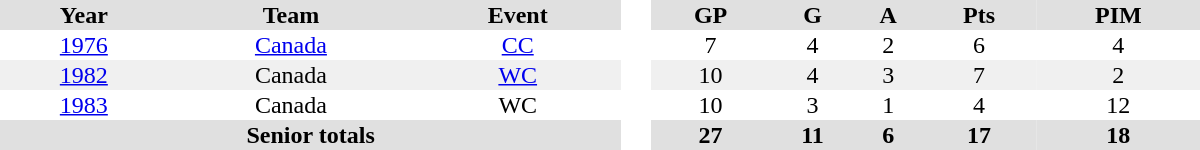<table border="0" cellpadding="1" cellspacing="0" style="text-align:center; width:50em">
<tr style="text-align:center; background:#e0e0e0;">
<th>Year</th>
<th>Team</th>
<th>Event</th>
<th rowspan="99" style="background:#fff;"> </th>
<th>GP</th>
<th>G</th>
<th>A</th>
<th>Pts</th>
<th>PIM</th>
</tr>
<tr>
<td><a href='#'>1976</a></td>
<td><a href='#'>Canada</a></td>
<td><a href='#'>CC</a></td>
<td>7</td>
<td>4</td>
<td>2</td>
<td>6</td>
<td>4</td>
</tr>
<tr style="background:#f0f0f0;">
<td><a href='#'>1982</a></td>
<td>Canada</td>
<td><a href='#'>WC</a></td>
<td>10</td>
<td>4</td>
<td>3</td>
<td>7</td>
<td>2</td>
</tr>
<tr>
<td><a href='#'>1983</a></td>
<td>Canada</td>
<td>WC</td>
<td>10</td>
<td>3</td>
<td>1</td>
<td>4</td>
<td>12</td>
</tr>
<tr style="background:#e0e0e0;">
<th colspan=3>Senior totals</th>
<th>27</th>
<th>11</th>
<th>6</th>
<th>17</th>
<th>18</th>
</tr>
</table>
